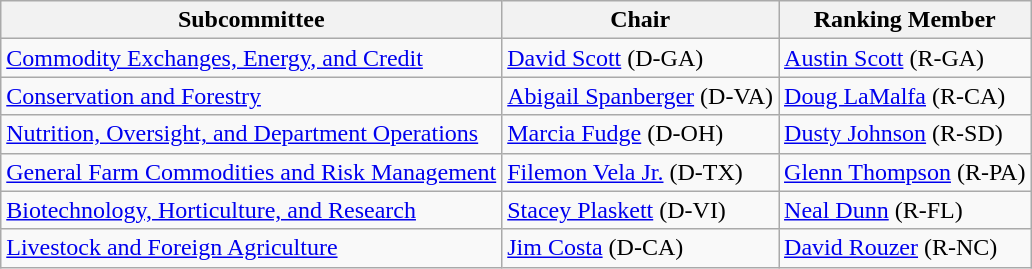<table class="wikitable">
<tr>
<th>Subcommittee</th>
<th>Chair</th>
<th>Ranking Member</th>
</tr>
<tr>
<td><a href='#'>Commodity Exchanges, Energy, and Credit</a></td>
<td><a href='#'>David Scott</a> (D-GA)</td>
<td><a href='#'>Austin Scott</a> (R-GA)</td>
</tr>
<tr>
<td><a href='#'>Conservation and Forestry</a></td>
<td><a href='#'>Abigail Spanberger</a> (D-VA)</td>
<td><a href='#'>Doug LaMalfa</a> (R-CA)</td>
</tr>
<tr>
<td><a href='#'>Nutrition, Oversight, and Department Operations</a></td>
<td><a href='#'>Marcia Fudge</a> (D-OH)</td>
<td><a href='#'>Dusty Johnson</a> (R-SD)</td>
</tr>
<tr>
<td><a href='#'>General Farm Commodities and Risk Management</a></td>
<td><a href='#'>Filemon Vela Jr.</a> (D-TX)</td>
<td><a href='#'>Glenn Thompson</a> (R-PA)</td>
</tr>
<tr>
<td><a href='#'>Biotechnology, Horticulture, and Research</a></td>
<td><a href='#'>Stacey Plaskett</a> (D-VI)</td>
<td><a href='#'>Neal Dunn</a> (R-FL)</td>
</tr>
<tr>
<td><a href='#'>Livestock and Foreign Agriculture</a></td>
<td><a href='#'>Jim Costa</a> (D-CA)</td>
<td><a href='#'>David Rouzer</a> (R-NC)</td>
</tr>
</table>
